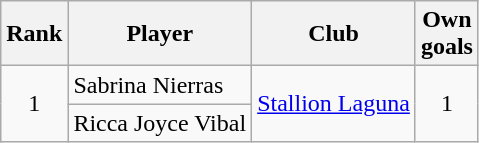<table class="wikitable" style="text-align:center">
<tr>
<th>Rank</th>
<th>Player</th>
<th>Club</th>
<th>Own<br>goals</th>
</tr>
<tr>
<td rowspan = 2>1</td>
<td align="left"> Sabrina Nierras</td>
<td rowspan = 2 align="left"><a href='#'>Stallion Laguna</a></td>
<td rowspan = 2>1</td>
</tr>
<tr>
<td align="left"> Ricca Joyce Vibal</td>
</tr>
</table>
